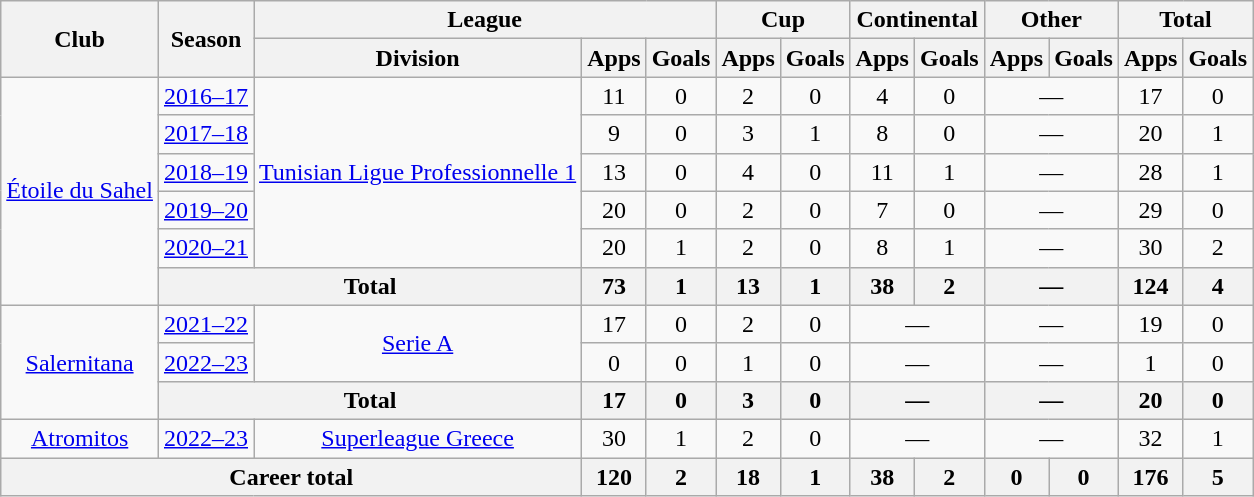<table class="wikitable" style="text-align: center">
<tr>
<th rowspan="2">Club</th>
<th rowspan="2">Season</th>
<th colspan="3">League</th>
<th colspan="2">Cup</th>
<th colspan="2">Continental</th>
<th colspan="2">Other</th>
<th colspan="2">Total</th>
</tr>
<tr>
<th>Division</th>
<th>Apps</th>
<th>Goals</th>
<th>Apps</th>
<th>Goals</th>
<th>Apps</th>
<th>Goals</th>
<th>Apps</th>
<th>Goals</th>
<th>Apps</th>
<th>Goals</th>
</tr>
<tr>
<td rowspan="6"><a href='#'>Étoile du Sahel</a></td>
<td><a href='#'>2016–17</a></td>
<td rowspan="5"><a href='#'>Tunisian Ligue Professionnelle 1</a></td>
<td>11</td>
<td>0</td>
<td>2</td>
<td>0</td>
<td>4</td>
<td>0</td>
<td colspan="2">—</td>
<td>17</td>
<td>0</td>
</tr>
<tr>
<td><a href='#'>2017–18</a></td>
<td>9</td>
<td>0</td>
<td>3</td>
<td>1</td>
<td>8</td>
<td>0</td>
<td colspan="2">—</td>
<td>20</td>
<td>1</td>
</tr>
<tr>
<td><a href='#'>2018–19</a></td>
<td>13</td>
<td>0</td>
<td>4</td>
<td>0</td>
<td>11</td>
<td>1</td>
<td colspan="2">—</td>
<td>28</td>
<td>1</td>
</tr>
<tr>
<td><a href='#'>2019–20</a></td>
<td>20</td>
<td>0</td>
<td>2</td>
<td>0</td>
<td>7</td>
<td>0</td>
<td colspan="2">—</td>
<td>29</td>
<td>0</td>
</tr>
<tr>
<td><a href='#'>2020–21</a></td>
<td>20</td>
<td>1</td>
<td>2</td>
<td>0</td>
<td>8</td>
<td>1</td>
<td colspan="2">—</td>
<td>30</td>
<td>2</td>
</tr>
<tr>
<th colspan="2">Total</th>
<th>73</th>
<th>1</th>
<th>13</th>
<th>1</th>
<th>38</th>
<th>2</th>
<th colspan="2">—</th>
<th>124</th>
<th>4</th>
</tr>
<tr>
<td rowspan="3"><a href='#'>Salernitana</a></td>
<td><a href='#'>2021–22</a></td>
<td rowspan="2"><a href='#'>Serie A</a></td>
<td>17</td>
<td>0</td>
<td>2</td>
<td>0</td>
<td colspan="2">—</td>
<td colspan="2">—</td>
<td>19</td>
<td>0</td>
</tr>
<tr>
<td><a href='#'>2022–23</a></td>
<td>0</td>
<td>0</td>
<td>1</td>
<td>0</td>
<td colspan="2">—</td>
<td colspan="2">—</td>
<td>1</td>
<td>0</td>
</tr>
<tr>
<th colspan="2">Total</th>
<th>17</th>
<th>0</th>
<th>3</th>
<th>0</th>
<th colspan="2">—</th>
<th colspan="2">—</th>
<th>20</th>
<th>0</th>
</tr>
<tr>
<td><a href='#'>Atromitos</a></td>
<td><a href='#'>2022–23</a></td>
<td><a href='#'>Superleague Greece</a></td>
<td>30</td>
<td>1</td>
<td>2</td>
<td>0</td>
<td colspan="2">—</td>
<td colspan="2">—</td>
<td>32</td>
<td>1</td>
</tr>
<tr>
<th colspan="3">Career total</th>
<th>120</th>
<th>2</th>
<th>18</th>
<th>1</th>
<th>38</th>
<th>2</th>
<th>0</th>
<th>0</th>
<th>176</th>
<th>5</th>
</tr>
</table>
